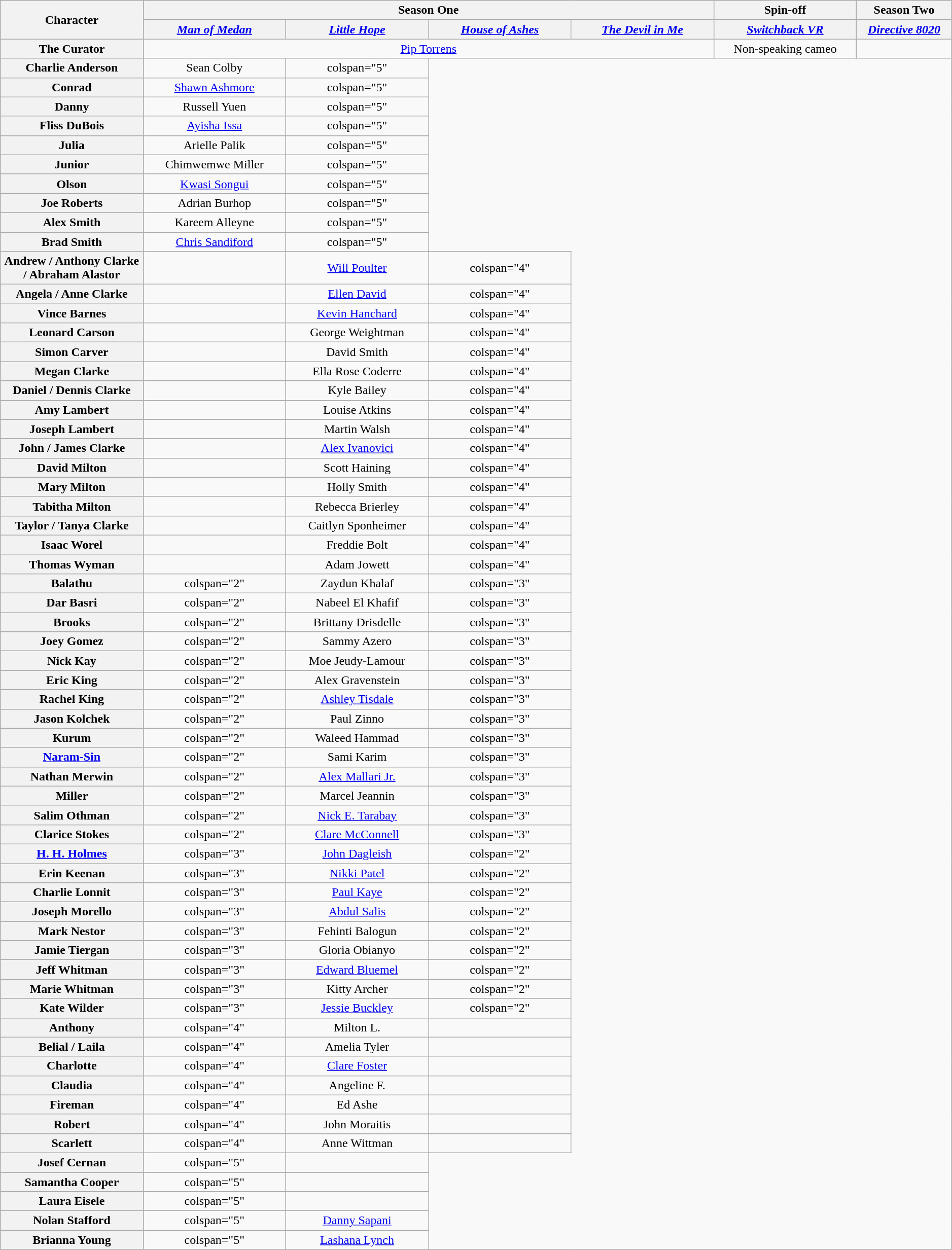<table class="wikitable" style="text-align:center; width:99%;">
<tr>
<th rowspan="2" style="width:15%;">Character</th>
<th colspan="4">Season One</th>
<th>Spin-off</th>
<th colspan="4">Season Two</th>
</tr>
<tr>
<th style="width:15%;"><em><a href='#'>Man of Medan</a></em><br></th>
<th style="width:15%;"><em><a href='#'>Little Hope</a></em><br></th>
<th style="width:15%;"><em><a href='#'>House of Ashes</a></em><br></th>
<th style="width:15%;"><em><a href='#'>The Devil in Me</a></em><br></th>
<th style="width:15%;"><em><a href='#'>Switchback VR</a></em><br></th>
<th style="width:15%;"><em><a href='#'>Directive 8020</a></em><br></th>
</tr>
<tr>
<th>The Curator</th>
<td colspan="4"><a href='#'>Pip Torrens</a></td>
<td>Non-speaking cameo</td>
<td></td>
</tr>
<tr>
<th>Charlie Anderson</th>
<td>Sean Colby</td>
<td>colspan="5" </td>
</tr>
<tr>
<th>Conrad</th>
<td><a href='#'>Shawn Ashmore</a></td>
<td>colspan="5" </td>
</tr>
<tr>
<th>Danny</th>
<td>Russell Yuen</td>
<td>colspan="5" </td>
</tr>
<tr>
<th>Fliss DuBois</th>
<td><a href='#'>Ayisha Issa</a></td>
<td>colspan="5" </td>
</tr>
<tr>
<th>Julia</th>
<td>Arielle Palik</td>
<td>colspan="5" </td>
</tr>
<tr>
<th>Junior</th>
<td>Chimwemwe Miller</td>
<td>colspan="5" </td>
</tr>
<tr>
<th>Olson</th>
<td><a href='#'>Kwasi Songui</a></td>
<td>colspan="5" </td>
</tr>
<tr>
<th>Joe Roberts</th>
<td>Adrian Burhop</td>
<td>colspan="5" </td>
</tr>
<tr>
<th>Alex Smith</th>
<td>Kareem Alleyne</td>
<td>colspan="5" </td>
</tr>
<tr>
<th>Brad Smith</th>
<td><a href='#'>Chris Sandiford</a></td>
<td>colspan="5" </td>
</tr>
<tr>
<th>Andrew / Anthony Clarke / Abraham Alastor</th>
<td></td>
<td><a href='#'>Will Poulter</a></td>
<td>colspan="4" </td>
</tr>
<tr>
<th>Angela / Anne Clarke</th>
<td></td>
<td><a href='#'>Ellen David</a></td>
<td>colspan="4" </td>
</tr>
<tr>
<th>Vince Barnes</th>
<td></td>
<td><a href='#'>Kevin Hanchard</a></td>
<td>colspan="4" </td>
</tr>
<tr>
<th>Leonard Carson</th>
<td></td>
<td>George Weightman</td>
<td>colspan="4" </td>
</tr>
<tr>
<th>Simon Carver</th>
<td></td>
<td>David Smith</td>
<td>colspan="4" </td>
</tr>
<tr>
<th>Megan Clarke</th>
<td></td>
<td>Ella Rose Coderre</td>
<td>colspan="4" </td>
</tr>
<tr>
<th>Daniel / Dennis Clarke</th>
<td></td>
<td>Kyle Bailey</td>
<td>colspan="4" </td>
</tr>
<tr>
<th>Amy Lambert</th>
<td></td>
<td>Louise Atkins</td>
<td>colspan="4" </td>
</tr>
<tr>
<th>Joseph Lambert</th>
<td></td>
<td>Martin Walsh</td>
<td>colspan="4" </td>
</tr>
<tr>
<th>John / James Clarke</th>
<td></td>
<td><a href='#'>Alex Ivanovici</a></td>
<td>colspan="4" </td>
</tr>
<tr>
<th>David Milton</th>
<td></td>
<td>Scott Haining</td>
<td>colspan="4" </td>
</tr>
<tr>
<th>Mary Milton</th>
<td></td>
<td>Holly Smith</td>
<td>colspan="4" </td>
</tr>
<tr>
<th>Tabitha Milton</th>
<td></td>
<td>Rebecca Brierley</td>
<td>colspan="4" </td>
</tr>
<tr>
<th>Taylor / Tanya Clarke</th>
<td></td>
<td>Caitlyn Sponheimer</td>
<td>colspan="4" </td>
</tr>
<tr>
<th>Isaac Worel</th>
<td></td>
<td>Freddie Bolt</td>
<td>colspan="4" </td>
</tr>
<tr>
<th>Thomas Wyman</th>
<td></td>
<td>Adam Jowett</td>
<td>colspan="4" </td>
</tr>
<tr>
<th>Balathu</th>
<td>colspan="2" </td>
<td>Zaydun Khalaf</td>
<td>colspan="3" </td>
</tr>
<tr>
<th>Dar Basri</th>
<td>colspan="2" </td>
<td>Nabeel El Khafif</td>
<td>colspan="3" </td>
</tr>
<tr>
<th>Brooks</th>
<td>colspan="2" </td>
<td>Brittany Drisdelle</td>
<td>colspan="3" </td>
</tr>
<tr>
<th>Joey Gomez</th>
<td>colspan="2" </td>
<td>Sammy Azero</td>
<td>colspan="3" </td>
</tr>
<tr>
<th>Nick Kay</th>
<td>colspan="2" </td>
<td>Moe Jeudy-Lamour</td>
<td>colspan="3" </td>
</tr>
<tr>
<th>Eric King</th>
<td>colspan="2" </td>
<td>Alex Gravenstein</td>
<td>colspan="3" </td>
</tr>
<tr>
<th>Rachel King</th>
<td>colspan="2" </td>
<td><a href='#'>Ashley Tisdale</a></td>
<td>colspan="3" </td>
</tr>
<tr>
<th>Jason Kolchek</th>
<td>colspan="2" </td>
<td>Paul Zinno</td>
<td>colspan="3" </td>
</tr>
<tr>
<th>Kurum</th>
<td>colspan="2" </td>
<td>Waleed Hammad</td>
<td>colspan="3" </td>
</tr>
<tr>
<th><a href='#'>Naram-Sin</a></th>
<td>colspan="2" </td>
<td>Sami Karim</td>
<td>colspan="3" </td>
</tr>
<tr>
<th>Nathan Merwin</th>
<td>colspan="2" </td>
<td><a href='#'>Alex Mallari Jr.</a></td>
<td>colspan="3" </td>
</tr>
<tr>
<th>Miller</th>
<td>colspan="2" </td>
<td>Marcel Jeannin</td>
<td>colspan="3" </td>
</tr>
<tr>
<th>Salim Othman</th>
<td>colspan="2" </td>
<td><a href='#'>Nick E. Tarabay</a></td>
<td>colspan="3" </td>
</tr>
<tr>
<th>Clarice Stokes</th>
<td>colspan="2" </td>
<td><a href='#'>Clare McConnell</a></td>
<td>colspan="3" </td>
</tr>
<tr>
<th><a href='#'>H. H. Holmes</a></th>
<td>colspan="3" </td>
<td><a href='#'>John Dagleish</a></td>
<td>colspan="2" </td>
</tr>
<tr>
<th>Erin Keenan</th>
<td>colspan="3" </td>
<td><a href='#'>Nikki Patel</a></td>
<td>colspan="2" </td>
</tr>
<tr>
<th>Charlie Lonnit</th>
<td>colspan="3" </td>
<td><a href='#'>Paul Kaye</a></td>
<td>colspan="2" </td>
</tr>
<tr>
<th>Joseph Morello</th>
<td>colspan="3" </td>
<td><a href='#'>Abdul Salis</a></td>
<td>colspan="2" </td>
</tr>
<tr>
<th>Mark Nestor</th>
<td>colspan="3" </td>
<td>Fehinti Balogun</td>
<td>colspan="2" </td>
</tr>
<tr>
<th>Jamie Tiergan</th>
<td>colspan="3" </td>
<td>Gloria Obianyo</td>
<td>colspan="2" </td>
</tr>
<tr>
<th>Jeff Whitman</th>
<td>colspan="3" </td>
<td><a href='#'>Edward Bluemel</a></td>
<td>colspan="2" </td>
</tr>
<tr>
<th>Marie Whitman</th>
<td>colspan="3" </td>
<td>Kitty Archer</td>
<td>colspan="2" </td>
</tr>
<tr>
<th>Kate Wilder</th>
<td>colspan="3" </td>
<td><a href='#'>Jessie Buckley</a></td>
<td>colspan="2" </td>
</tr>
<tr>
<th>Anthony</th>
<td>colspan="4" </td>
<td>Milton L.</td>
<td></td>
</tr>
<tr>
<th>Belial / Laila</th>
<td>colspan="4" </td>
<td>Amelia Tyler</td>
<td></td>
</tr>
<tr>
<th>Charlotte</th>
<td>colspan="4" </td>
<td><a href='#'>Clare Foster</a></td>
<td></td>
</tr>
<tr>
<th>Claudia</th>
<td>colspan="4" </td>
<td>Angeline F.</td>
<td></td>
</tr>
<tr>
<th>Fireman</th>
<td>colspan="4" </td>
<td>Ed Ashe</td>
<td></td>
</tr>
<tr>
<th>Robert</th>
<td>colspan="4" </td>
<td>John Moraitis</td>
<td></td>
</tr>
<tr>
<th>Scarlett</th>
<td>colspan="4" </td>
<td>Anne Wittman</td>
<td></td>
</tr>
<tr>
<th>Josef Cernan</th>
<td>colspan="5" </td>
<td></td>
</tr>
<tr>
<th>Samantha Cooper</th>
<td>colspan="5" </td>
<td></td>
</tr>
<tr>
<th>Laura Eisele</th>
<td>colspan="5" </td>
<td></td>
</tr>
<tr>
<th>Nolan Stafford</th>
<td>colspan="5" </td>
<td><a href='#'>Danny Sapani</a></td>
</tr>
<tr>
<th>Brianna Young</th>
<td>colspan="5" </td>
<td><a href='#'>Lashana Lynch</a></td>
</tr>
</table>
